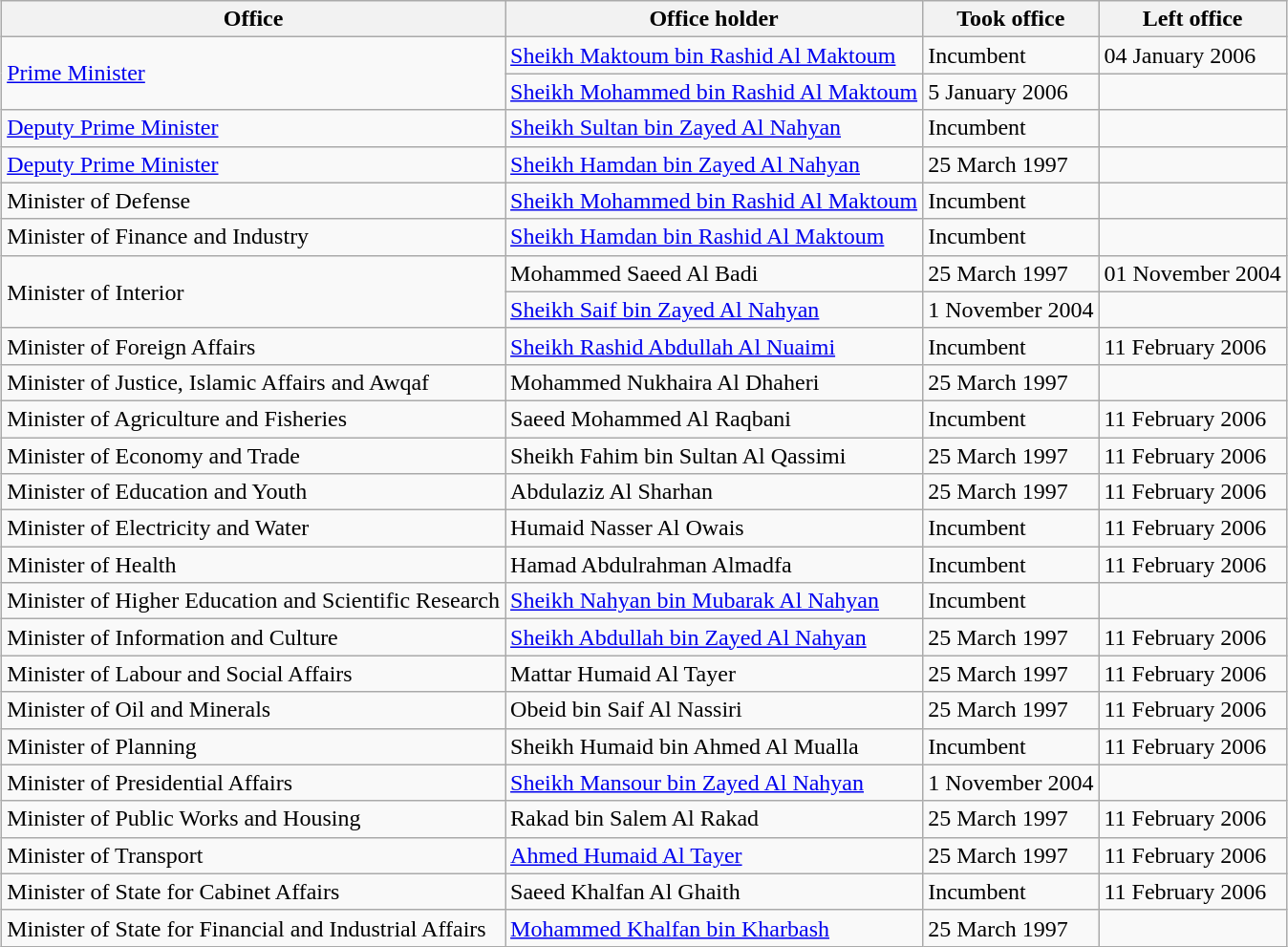<table class="wikitable" style="margin-left: auto; margin-right: auto; border: none;">
<tr>
<th>Office</th>
<th>Office holder</th>
<th>Took office</th>
<th>Left office</th>
</tr>
<tr>
<td rowspan="2"><a href='#'>Prime Minister</a></td>
<td><a href='#'>Sheikh Maktoum bin Rashid Al Maktoum</a></td>
<td>Incumbent</td>
<td>04 January 2006</td>
</tr>
<tr>
<td><a href='#'>Sheikh Mohammed bin Rashid Al Maktoum</a></td>
<td>5 January 2006</td>
<td></td>
</tr>
<tr>
<td><a href='#'>Deputy Prime Minister</a></td>
<td><a href='#'>Sheikh Sultan bin Zayed Al Nahyan</a></td>
<td>Incumbent</td>
<td></td>
</tr>
<tr>
<td><a href='#'>Deputy Prime Minister</a></td>
<td><a href='#'>Sheikh Hamdan bin Zayed Al Nahyan</a></td>
<td>25 March 1997</td>
<td></td>
</tr>
<tr>
<td>Minister of Defense</td>
<td><a href='#'>Sheikh Mohammed bin Rashid Al Maktoum</a></td>
<td>Incumbent</td>
<td></td>
</tr>
<tr>
<td>Minister of Finance and Industry</td>
<td><a href='#'>Sheikh Hamdan bin Rashid Al Maktoum</a></td>
<td>Incumbent</td>
<td></td>
</tr>
<tr>
<td rowspan="2">Minister of Interior</td>
<td>Mohammed Saeed Al Badi</td>
<td>25 March 1997</td>
<td>01 November 2004</td>
</tr>
<tr>
<td><a href='#'>Sheikh Saif bin Zayed Al Nahyan</a></td>
<td>1 November 2004</td>
<td></td>
</tr>
<tr>
<td>Minister of Foreign Affairs</td>
<td><a href='#'>Sheikh Rashid Abdullah Al Nuaimi</a></td>
<td>Incumbent</td>
<td>11 February 2006</td>
</tr>
<tr>
<td>Minister of Justice, Islamic Affairs and Awqaf</td>
<td>Mohammed Nukhaira Al Dhaheri</td>
<td>25 March 1997</td>
<td></td>
</tr>
<tr>
<td>Minister of Agriculture and Fisheries</td>
<td>Saeed Mohammed Al Raqbani</td>
<td>Incumbent</td>
<td>11 February 2006</td>
</tr>
<tr>
<td>Minister of Economy and Trade</td>
<td>Sheikh Fahim bin Sultan Al Qassimi</td>
<td>25 March 1997</td>
<td>11 February 2006</td>
</tr>
<tr>
<td>Minister of Education and Youth</td>
<td>Abdulaziz Al Sharhan</td>
<td>25 March 1997</td>
<td>11 February 2006</td>
</tr>
<tr>
<td>Minister of Electricity and Water</td>
<td>Humaid Nasser Al Owais</td>
<td>Incumbent</td>
<td>11 February 2006</td>
</tr>
<tr>
<td>Minister of Health</td>
<td>Hamad Abdulrahman Almadfa</td>
<td>Incumbent</td>
<td>11 February 2006</td>
</tr>
<tr>
<td>Minister of Higher Education and Scientific Research</td>
<td><a href='#'>Sheikh Nahyan bin Mubarak Al Nahyan</a></td>
<td>Incumbent</td>
<td></td>
</tr>
<tr>
<td>Minister of Information and Culture</td>
<td><a href='#'>Sheikh Abdullah bin Zayed Al Nahyan</a></td>
<td>25 March 1997</td>
<td>11 February 2006</td>
</tr>
<tr>
<td>Minister of Labour and Social Affairs</td>
<td>Mattar Humaid Al Tayer</td>
<td>25 March 1997</td>
<td>11 February 2006</td>
</tr>
<tr>
<td>Minister of Oil and Minerals</td>
<td>Obeid bin Saif Al Nassiri</td>
<td>25 March 1997</td>
<td>11 February 2006</td>
</tr>
<tr>
<td>Minister of Planning</td>
<td>Sheikh Humaid bin Ahmed Al Mualla</td>
<td>Incumbent</td>
<td>11 February 2006</td>
</tr>
<tr>
<td>Minister of Presidential Affairs</td>
<td><a href='#'>Sheikh Mansour bin Zayed Al Nahyan</a></td>
<td>1 November 2004</td>
<td></td>
</tr>
<tr>
<td>Minister of Public Works and Housing</td>
<td>Rakad bin Salem Al Rakad</td>
<td>25 March 1997</td>
<td>11 February 2006</td>
</tr>
<tr>
<td>Minister of Transport</td>
<td><a href='#'>Ahmed Humaid Al Tayer</a></td>
<td>25 March 1997</td>
<td>11 February 2006</td>
</tr>
<tr>
<td>Minister of State for Cabinet Affairs</td>
<td>Saeed Khalfan Al Ghaith</td>
<td>Incumbent</td>
<td>11 February 2006</td>
</tr>
<tr>
<td>Minister of State for Financial and Industrial Affairs</td>
<td><a href='#'>Mohammed Khalfan bin Kharbash</a></td>
<td>25 March 1997</td>
<td></td>
</tr>
</table>
